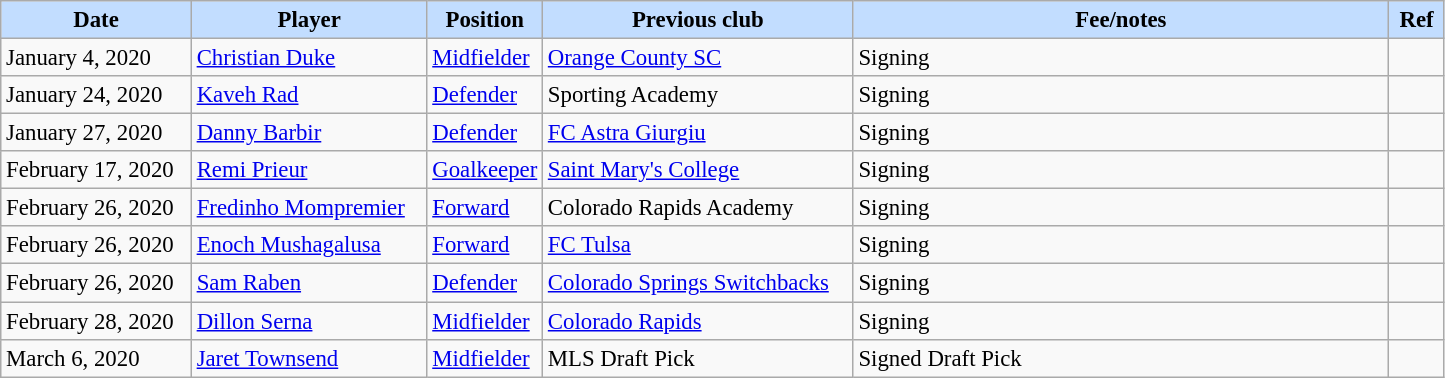<table class="wikitable" style="text-align:left; font-size:95%;">
<tr>
<th style="background:#c2ddff; width:120px;">Date</th>
<th style="background:#c2ddff; width:150px;">Player</th>
<th style="background:#c2ddff; width:50px;">Position</th>
<th style="background:#c2ddff; width:200px;">Previous club</th>
<th style="background:#c2ddff; width:350px;">Fee/notes</th>
<th style="background:#c2ddff; width:30px;">Ref</th>
</tr>
<tr>
<td>January 4, 2020</td>
<td> <a href='#'>Christian Duke</a></td>
<td><a href='#'>Midfielder</a></td>
<td> <a href='#'>Orange County SC</a></td>
<td>Signing</td>
<td></td>
</tr>
<tr>
<td>January 24, 2020</td>
<td> <a href='#'>Kaveh Rad</a></td>
<td><a href='#'>Defender</a></td>
<td>Sporting Academy</td>
<td>Signing</td>
<td></td>
</tr>
<tr>
<td>January 27, 2020</td>
<td> <a href='#'>Danny Barbir</a></td>
<td><a href='#'>Defender</a></td>
<td> <a href='#'>FC Astra Giurgiu</a></td>
<td>Signing</td>
<td></td>
</tr>
<tr>
<td>February 17, 2020</td>
<td> <a href='#'>Remi Prieur</a></td>
<td><a href='#'>Goalkeeper</a></td>
<td> <a href='#'>Saint Mary's College</a></td>
<td>Signing</td>
<td></td>
</tr>
<tr>
<td>February 26, 2020</td>
<td> <a href='#'>Fredinho Mompremier</a></td>
<td><a href='#'>Forward</a></td>
<td>Colorado Rapids Academy</td>
<td>Signing</td>
<td></td>
</tr>
<tr>
<td>February 26, 2020</td>
<td> <a href='#'>Enoch Mushagalusa</a></td>
<td><a href='#'>Forward</a></td>
<td> <a href='#'>FC Tulsa</a></td>
<td>Signing</td>
<td></td>
</tr>
<tr>
<td>February 26, 2020</td>
<td> <a href='#'>Sam Raben</a></td>
<td><a href='#'>Defender</a></td>
<td> <a href='#'>Colorado Springs Switchbacks</a></td>
<td>Signing</td>
<td></td>
</tr>
<tr>
<td>February 28, 2020</td>
<td> <a href='#'>Dillon Serna</a></td>
<td><a href='#'>Midfielder</a></td>
<td> <a href='#'>Colorado Rapids</a></td>
<td>Signing</td>
<td></td>
</tr>
<tr>
<td>March 6, 2020</td>
<td> <a href='#'>Jaret Townsend</a></td>
<td><a href='#'>Midfielder</a></td>
<td>MLS Draft Pick</td>
<td>Signed Draft Pick</td>
<td></td>
</tr>
</table>
